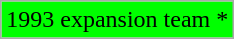<table class="wikitable" style="font-size:100%;line-height:1.1;">
<tr>
<td style="background-color:#00FF00;">1993 expansion team *</td>
</tr>
</table>
